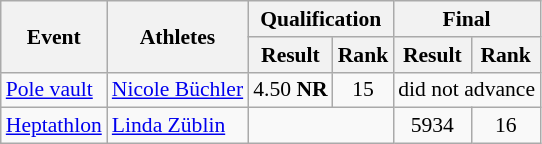<table class="wikitable" border="1" style="font-size:90%">
<tr>
<th rowspan="2">Event</th>
<th rowspan="2">Athletes</th>
<th colspan="2">Qualification</th>
<th colspan="2">Final</th>
</tr>
<tr>
<th>Result</th>
<th>Rank</th>
<th>Result</th>
<th>Rank</th>
</tr>
<tr>
<td><a href='#'>Pole vault</a></td>
<td><a href='#'>Nicole Büchler</a></td>
<td align=center>4.50 <strong>NR</strong></td>
<td align=center>15</td>
<td align=center colspan="2">did not advance</td>
</tr>
<tr>
<td><a href='#'>Heptathlon</a></td>
<td><a href='#'>Linda Züblin</a></td>
<td align=center colspan="2"></td>
<td align=center>5934</td>
<td align=center>16</td>
</tr>
</table>
